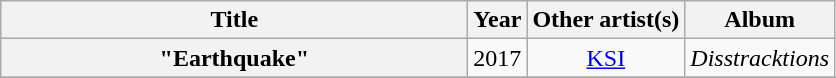<table class="wikitable plainrowheaders" style="text-align:center;">
<tr>
<th scope="col" style="width:19em;">Title</th>
<th scope="col">Year</th>
<th scope="col">Other artist(s)</th>
<th scope="col">Album</th>
</tr>
<tr>
<th scope="row">"Earthquake"</th>
<td>2017</td>
<td><a href='#'>KSI</a></td>
<td><em>Disstracktions</em></td>
</tr>
<tr>
</tr>
</table>
